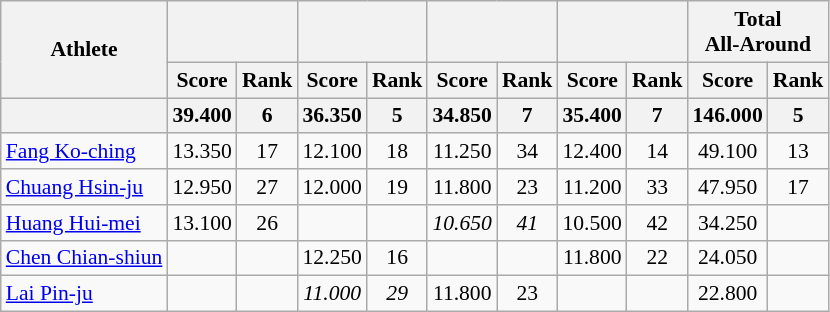<table class="wikitable" style="font-size:90%; text-align:center">
<tr>
<th rowspan="2">Athlete</th>
<th colspan="2"></th>
<th colspan="2"></th>
<th colspan="2"></th>
<th colspan="2"></th>
<th colspan="2">Total<br>All-Around</th>
</tr>
<tr>
<th>Score</th>
<th>Rank</th>
<th>Score</th>
<th>Rank</th>
<th>Score</th>
<th>Rank</th>
<th>Score</th>
<th>Rank</th>
<th>Score</th>
<th>Rank</th>
</tr>
<tr>
<th align="left"></th>
<th>39.400</th>
<th>6</th>
<th>36.350</th>
<th>5</th>
<th>34.850</th>
<th>7</th>
<th>35.400</th>
<th>7</th>
<th>146.000</th>
<th>5 </th>
</tr>
<tr>
<td align="left"><a href='#'>Fang Ko-ching</a></td>
<td>13.350</td>
<td>17 <strong></strong></td>
<td>12.100</td>
<td>18</td>
<td>11.250</td>
<td>34</td>
<td>12.400</td>
<td>14</td>
<td>49.100</td>
<td>13 <strong></strong></td>
</tr>
<tr>
<td align="left"><a href='#'>Chuang Hsin-ju</a></td>
<td>12.950</td>
<td>27</td>
<td>12.000</td>
<td>19</td>
<td>11.800</td>
<td>23</td>
<td>11.200</td>
<td>33</td>
<td>47.950</td>
<td>17 <strong></strong></td>
</tr>
<tr>
<td align="left"><a href='#'>Huang Hui-mei</a></td>
<td>13.100</td>
<td>26</td>
<td></td>
<td></td>
<td><em>10.650</em></td>
<td><em>41</em></td>
<td>10.500</td>
<td>42</td>
<td>34.250</td>
<td></td>
</tr>
<tr>
<td align="left"><a href='#'>Chen Chian-shiun</a></td>
<td></td>
<td></td>
<td>12.250</td>
<td>16</td>
<td></td>
<td></td>
<td>11.800</td>
<td>22</td>
<td>24.050</td>
<td></td>
</tr>
<tr>
<td align="left"><a href='#'>Lai Pin-ju</a></td>
<td></td>
<td></td>
<td><em>11.000</em></td>
<td><em>29</em></td>
<td>11.800</td>
<td>23</td>
<td></td>
<td></td>
<td>22.800</td>
<td></td>
</tr>
</table>
